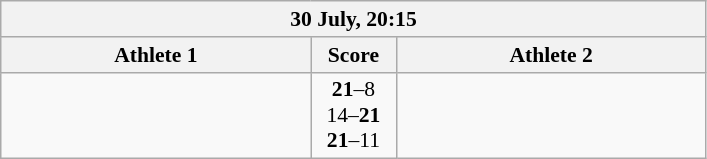<table class="wikitable" style="text-align: center; font-size:90% ">
<tr>
<th colspan=3>30 July, 20:15</th>
</tr>
<tr>
<th align="right" width="200">Athlete 1</th>
<th width="50">Score</th>
<th align="left" width="200">Athlete 2</th>
</tr>
<tr>
<td align=right><strong></strong></td>
<td align=center><strong>21</strong>–8<br>14–<strong>21</strong><br><strong>21</strong>–11</td>
<td align=left></td>
</tr>
</table>
